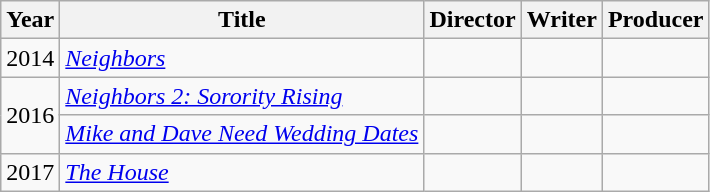<table class="wikitable">
<tr>
<th>Year</th>
<th>Title</th>
<th>Director</th>
<th>Writer</th>
<th>Producer</th>
</tr>
<tr>
<td>2014</td>
<td><em><a href='#'>Neighbors</a></em></td>
<td></td>
<td></td>
<td></td>
</tr>
<tr>
<td rowspan=2>2016</td>
<td><em><a href='#'>Neighbors 2: Sorority Rising</a></em></td>
<td></td>
<td></td>
<td></td>
</tr>
<tr>
<td><em><a href='#'>Mike and Dave Need Wedding Dates</a></em></td>
<td></td>
<td></td>
<td></td>
</tr>
<tr>
<td>2017</td>
<td><em><a href='#'>The House</a></em></td>
<td></td>
<td></td>
<td></td>
</tr>
</table>
